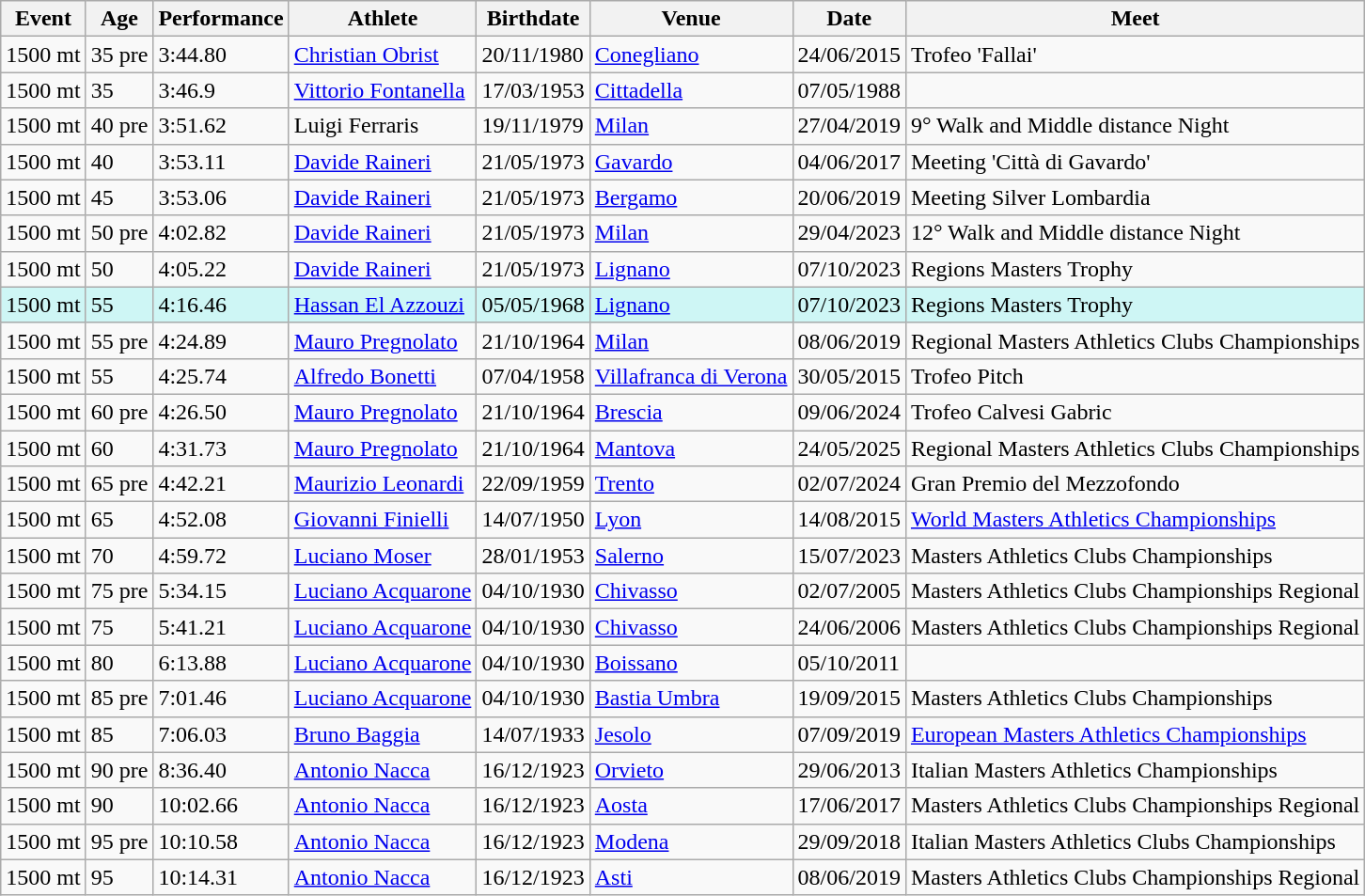<table class="wikitable" width= style="font-size:90%; text-align:center">
<tr>
<th>Event</th>
<th>Age</th>
<th>Performance</th>
<th>Athlete</th>
<th>Birthdate</th>
<th>Venue</th>
<th>Date</th>
<th>Meet</th>
</tr>
<tr>
<td>1500 mt</td>
<td>35 pre</td>
<td>3:44.80</td>
<td align=left><a href='#'>Christian Obrist</a></td>
<td>20/11/1980</td>
<td align=left><a href='#'>Conegliano</a></td>
<td>24/06/2015</td>
<td>Trofeo 'Fallai'</td>
</tr>
<tr>
<td>1500 mt</td>
<td>35</td>
<td>3:46.9 </td>
<td align=left><a href='#'>Vittorio Fontanella</a></td>
<td>17/03/1953</td>
<td align=left><a href='#'>Cittadella</a></td>
<td>07/05/1988</td>
<td></td>
</tr>
<tr>
<td>1500 mt</td>
<td>40 pre</td>
<td>3:51.62</td>
<td align=left>Luigi Ferraris</td>
<td>19/11/1979</td>
<td align=left><a href='#'>Milan</a></td>
<td>27/04/2019</td>
<td>9° Walk and Middle distance Night</td>
</tr>
<tr>
<td>1500 mt</td>
<td>40</td>
<td>3:53.11</td>
<td align=left><a href='#'>Davide Raineri</a></td>
<td>21/05/1973</td>
<td align=left><a href='#'>Gavardo</a></td>
<td>04/06/2017</td>
<td>Meeting 'Città di Gavardo'</td>
</tr>
<tr>
<td>1500 mt</td>
<td>45</td>
<td>3:53.06</td>
<td align=left><a href='#'>Davide Raineri</a></td>
<td>21/05/1973</td>
<td align=left><a href='#'>Bergamo</a></td>
<td>20/06/2019</td>
<td>Meeting Silver Lombardia</td>
</tr>
<tr>
<td>1500 mt</td>
<td>50 pre</td>
<td>4:02.82</td>
<td align=left><a href='#'>Davide Raineri</a></td>
<td>21/05/1973</td>
<td align=left><a href='#'>Milan</a></td>
<td>29/04/2023</td>
<td>12° Walk and Middle distance Night</td>
</tr>
<tr>
<td>1500 mt</td>
<td>50</td>
<td>4:05.22</td>
<td align=left><a href='#'>Davide Raineri</a></td>
<td>21/05/1973</td>
<td align=left><a href='#'>Lignano</a></td>
<td>07/10/2023</td>
<td>Regions Masters Trophy</td>
</tr>
<tr style="background:#cef6f5;">
<td>1500 mt</td>
<td>55</td>
<td>4:16.46</td>
<td align=left><a href='#'>Hassan El Azzouzi</a></td>
<td>05/05/1968</td>
<td align=left><a href='#'>Lignano</a></td>
<td>07/10/2023</td>
<td>Regions Masters Trophy</td>
</tr>
<tr>
<td>1500 mt</td>
<td>55 pre</td>
<td>4:24.89</td>
<td align=left><a href='#'>Mauro Pregnolato</a></td>
<td>21/10/1964</td>
<td align=left><a href='#'>Milan</a></td>
<td>08/06/2019</td>
<td>Regional Masters Athletics Clubs Championships</td>
</tr>
<tr>
<td>1500 mt</td>
<td>55</td>
<td>4:25.74</td>
<td align=left><a href='#'>Alfredo Bonetti</a></td>
<td>07/04/1958</td>
<td align=left><a href='#'>Villafranca di Verona</a></td>
<td>30/05/2015</td>
<td>Trofeo Pitch</td>
</tr>
<tr>
<td>1500 mt</td>
<td>60 pre</td>
<td>4:26.50</td>
<td align=left><a href='#'>Mauro Pregnolato</a></td>
<td>21/10/1964</td>
<td align=left><a href='#'>Brescia</a></td>
<td>09/06/2024</td>
<td>Trofeo Calvesi Gabric</td>
</tr>
<tr>
<td>1500 mt</td>
<td>60</td>
<td>4:31.73</td>
<td align=left><a href='#'>Mauro Pregnolato</a></td>
<td>21/10/1964</td>
<td align=left><a href='#'>Mantova</a></td>
<td>24/05/2025</td>
<td align=left>Regional Masters Athletics Clubs Championships</td>
</tr>
<tr>
<td>1500 mt</td>
<td>65 pre</td>
<td>4:42.21</td>
<td align=left><a href='#'>Maurizio Leonardi</a></td>
<td>22/09/1959</td>
<td align=left><a href='#'>Trento</a></td>
<td>02/07/2024</td>
<td>Gran Premio del Mezzofondo</td>
</tr>
<tr>
<td>1500 mt</td>
<td>65</td>
<td>4:52.08</td>
<td align=left><a href='#'>Giovanni Finielli</a></td>
<td>14/07/1950</td>
<td align=left><a href='#'>Lyon</a></td>
<td>14/08/2015</td>
<td align=left><a href='#'>World Masters Athletics Championships</a></td>
</tr>
<tr>
<td>1500 mt</td>
<td>70</td>
<td>4:59.72</td>
<td align=left><a href='#'>Luciano Moser</a></td>
<td>28/01/1953</td>
<td align=left><a href='#'>Salerno</a></td>
<td>15/07/2023</td>
<td>Masters Athletics Clubs Championships</td>
</tr>
<tr>
<td>1500 mt</td>
<td>75 pre</td>
<td>5:34.15</td>
<td align=left><a href='#'>Luciano Acquarone</a></td>
<td>04/10/1930</td>
<td align=left><a href='#'>Chivasso</a></td>
<td>02/07/2005</td>
<td>Masters Athletics Clubs Championships Regional</td>
</tr>
<tr>
<td>1500 mt</td>
<td>75</td>
<td>5:41.21</td>
<td align=left><a href='#'>Luciano Acquarone</a></td>
<td>04/10/1930</td>
<td align=left><a href='#'>Chivasso</a></td>
<td>24/06/2006</td>
<td>Masters Athletics Clubs Championships Regional</td>
</tr>
<tr>
<td>1500 mt</td>
<td>80</td>
<td>6:13.88</td>
<td align=left><a href='#'>Luciano Acquarone</a></td>
<td>04/10/1930</td>
<td align=left><a href='#'>Boissano</a></td>
<td>05/10/2011</td>
<td></td>
</tr>
<tr>
<td>1500 mt</td>
<td>85 pre</td>
<td>7:01.46</td>
<td align=left><a href='#'>Luciano Acquarone</a></td>
<td>04/10/1930</td>
<td align=left><a href='#'>Bastia Umbra</a></td>
<td>19/09/2015</td>
<td>Masters Athletics Clubs Championships</td>
</tr>
<tr>
<td>1500 mt</td>
<td>85</td>
<td>7:06.03</td>
<td align=left><a href='#'>Bruno Baggia</a></td>
<td>14/07/1933</td>
<td align=left><a href='#'>Jesolo</a></td>
<td>07/09/2019</td>
<td align=left><a href='#'>European Masters Athletics Championships</a></td>
</tr>
<tr>
<td>1500 mt</td>
<td>90 pre</td>
<td>8:36.40</td>
<td align=left><a href='#'>Antonio Nacca</a></td>
<td>16/12/1923</td>
<td align=left><a href='#'>Orvieto</a></td>
<td>29/06/2013</td>
<td align=left>Italian Masters Athletics Championships</td>
</tr>
<tr>
<td>1500 mt</td>
<td>90</td>
<td>10:02.66</td>
<td align=left><a href='#'>Antonio Nacca</a></td>
<td>16/12/1923</td>
<td align=left><a href='#'>Aosta</a></td>
<td>17/06/2017</td>
<td>Masters Athletics Clubs Championships Regional</td>
</tr>
<tr>
<td>1500 mt</td>
<td>95 pre</td>
<td>10:10.58</td>
<td align=left><a href='#'>Antonio Nacca</a></td>
<td>16/12/1923</td>
<td align=left><a href='#'>Modena</a></td>
<td>29/09/2018</td>
<td>Italian Masters Athletics Clubs Championships</td>
</tr>
<tr>
<td>1500 mt</td>
<td>95</td>
<td>10:14.31</td>
<td align=left><a href='#'>Antonio Nacca</a></td>
<td>16/12/1923</td>
<td align=left><a href='#'>Asti</a></td>
<td>08/06/2019</td>
<td>Masters Athletics Clubs Championships Regional</td>
</tr>
</table>
